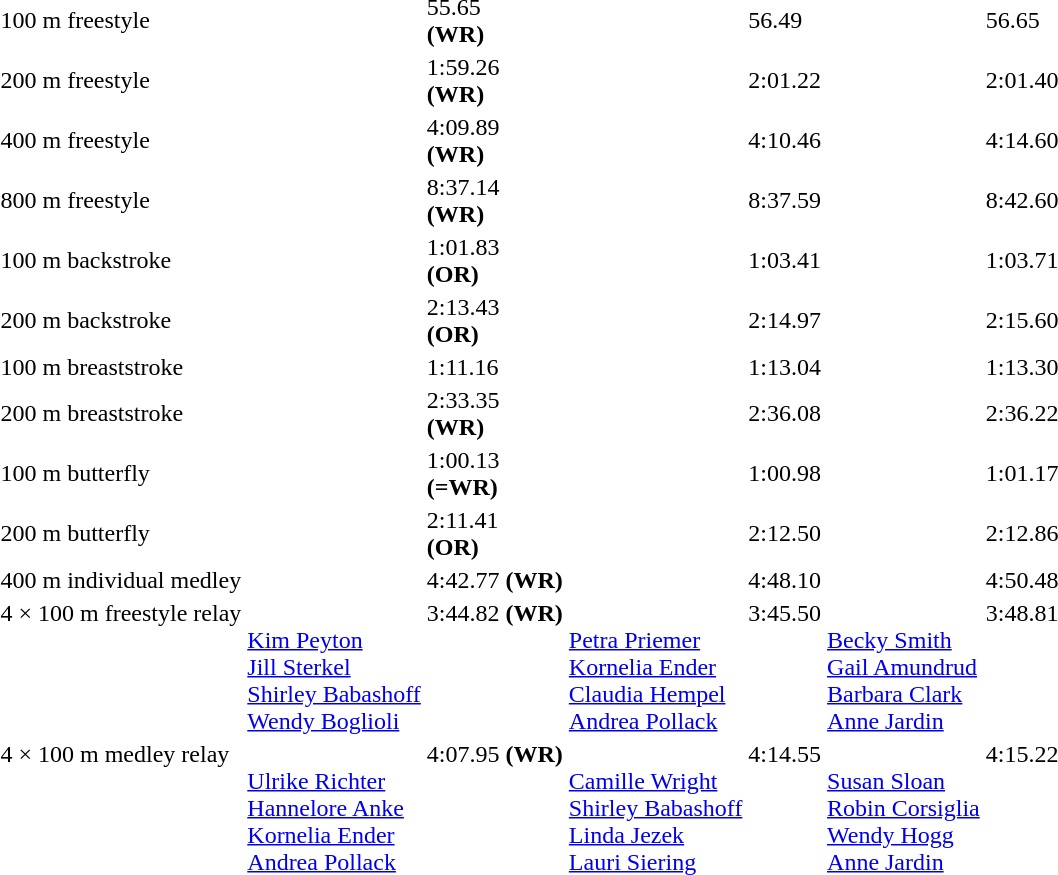<table>
<tr>
<td>100 m freestyle<br></td>
<td></td>
<td>55.65 <br><strong>(WR)</strong></td>
<td></td>
<td>56.49</td>
<td></td>
<td>56.65</td>
</tr>
<tr>
<td>200 m freestyle<br></td>
<td></td>
<td>1:59.26 <br><strong>(WR)</strong></td>
<td></td>
<td>2:01.22</td>
<td></td>
<td>2:01.40</td>
</tr>
<tr>
<td>400 m freestyle<br></td>
<td></td>
<td>4:09.89 <br><strong>(WR)</strong></td>
<td></td>
<td>4:10.46</td>
<td></td>
<td>4:14.60</td>
</tr>
<tr>
<td>800 m freestyle<br></td>
<td></td>
<td>8:37.14 <br><strong>(WR)</strong></td>
<td></td>
<td>8:37.59</td>
<td></td>
<td>8:42.60</td>
</tr>
<tr>
<td>100 m backstroke<br></td>
<td></td>
<td>1:01.83 <br><strong>(OR)</strong></td>
<td></td>
<td>1:03.41</td>
<td></td>
<td>1:03.71</td>
</tr>
<tr>
<td>200 m backstroke<br></td>
<td></td>
<td>2:13.43 <br><strong>(OR)</strong></td>
<td></td>
<td>2:14.97</td>
<td></td>
<td>2:15.60</td>
</tr>
<tr>
<td>100 m breaststroke<br></td>
<td></td>
<td>1:11.16</td>
<td></td>
<td>1:13.04</td>
<td></td>
<td>1:13.30</td>
</tr>
<tr>
<td>200 m breaststroke<br></td>
<td></td>
<td>2:33.35 <br><strong>(WR)</strong></td>
<td></td>
<td>2:36.08</td>
<td></td>
<td>2:36.22</td>
</tr>
<tr>
<td>100 m butterfly<br></td>
<td></td>
<td>1:00.13 <br><strong>(=WR)</strong></td>
<td></td>
<td>1:00.98</td>
<td></td>
<td>1:01.17</td>
</tr>
<tr>
<td>200 m butterfly<br></td>
<td></td>
<td>2:11.41 <br><strong>(OR)</strong></td>
<td></td>
<td>2:12.50</td>
<td></td>
<td>2:12.86</td>
</tr>
<tr>
<td>400 m individual medley<br></td>
<td></td>
<td>4:42.77 <strong>(WR)</strong></td>
<td></td>
<td>4:48.10</td>
<td></td>
<td>4:50.48</td>
</tr>
<tr valign="top">
<td>4 × 100 m freestyle relay<br></td>
<td><br><a href='#'>Kim Peyton</a><br><a href='#'>Jill Sterkel</a><br><a href='#'>Shirley Babashoff</a><br><a href='#'>Wendy Boglioli</a></td>
<td>3:44.82 <strong>(WR)</strong></td>
<td><br><a href='#'>Petra Priemer</a><br><a href='#'>Kornelia Ender</a><br><a href='#'>Claudia Hempel</a><br><a href='#'>Andrea Pollack</a></td>
<td>3:45.50</td>
<td><br><a href='#'>Becky Smith</a><br><a href='#'>Gail Amundrud</a><br><a href='#'>Barbara Clark</a><br><a href='#'>Anne Jardin</a></td>
<td>3:48.81</td>
</tr>
<tr valign="top">
<td>4 × 100 m medley relay<br></td>
<td><br><a href='#'>Ulrike Richter</a><br><a href='#'>Hannelore Anke</a><br><a href='#'>Kornelia Ender</a><br><a href='#'>Andrea Pollack</a></td>
<td>4:07.95 <strong>(WR)</strong></td>
<td><br><a href='#'>Camille Wright</a><br><a href='#'>Shirley Babashoff</a><br><a href='#'>Linda Jezek</a><br><a href='#'>Lauri Siering</a></td>
<td>4:14.55</td>
<td><br><a href='#'>Susan Sloan</a><br><a href='#'>Robin Corsiglia</a><br><a href='#'>Wendy Hogg</a><br><a href='#'>Anne Jardin</a></td>
<td>4:15.22</td>
</tr>
</table>
